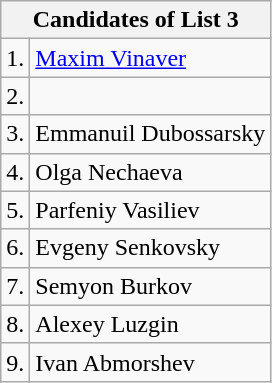<table class=wikitable>
<tr>
<th colspan=3>Candidates of List 3</th>
</tr>
<tr>
<td>1.</td>
<td><a href='#'>Maxim Vinaver</a></td>
</tr>
<tr>
<td>2.</td>
<td></td>
</tr>
<tr>
<td>3.</td>
<td>Emmanuil Dubossarsky</td>
</tr>
<tr>
<td>4.</td>
<td>Olga Nechaeva</td>
</tr>
<tr>
<td>5.</td>
<td>Parfeniy Vasiliev</td>
</tr>
<tr>
<td>6.</td>
<td>Evgeny Senkovsky</td>
</tr>
<tr>
<td>7.</td>
<td>Semyon Burkov</td>
</tr>
<tr>
<td>8.</td>
<td>Alexey Luzgin</td>
</tr>
<tr>
<td>9.</td>
<td>Ivan Abmorshev</td>
</tr>
</table>
